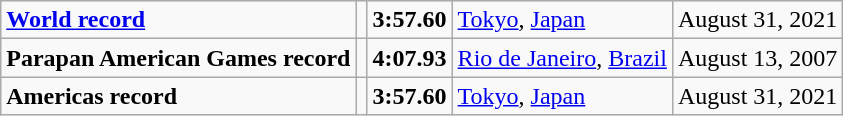<table class="wikitable">
<tr>
<td><strong><a href='#'>World record</a></strong></td>
<td></td>
<td><strong>3:57.60</strong></td>
<td><a href='#'>Tokyo</a>, <a href='#'>Japan</a></td>
<td>August 31, 2021</td>
</tr>
<tr>
<td><strong>Parapan American Games record</strong></td>
<td></td>
<td><strong>4:07.93</strong></td>
<td><a href='#'>Rio de Janeiro</a>, <a href='#'>Brazil</a></td>
<td>August 13, 2007</td>
</tr>
<tr>
<td><strong>Americas record</strong></td>
<td></td>
<td><strong>3:57.60</strong></td>
<td><a href='#'>Tokyo</a>, <a href='#'>Japan</a></td>
<td>August 31, 2021</td>
</tr>
</table>
